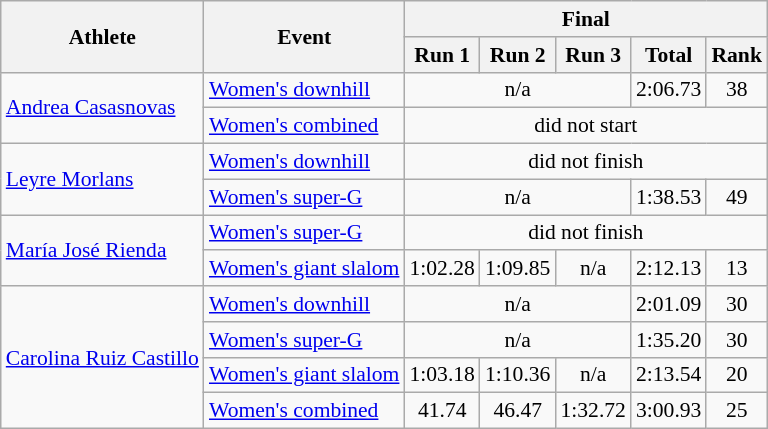<table class="wikitable" style="font-size:90%">
<tr>
<th rowspan="2">Athlete</th>
<th rowspan="2">Event</th>
<th colspan="5">Final</th>
</tr>
<tr>
<th>Run 1</th>
<th>Run 2</th>
<th>Run 3</th>
<th>Total</th>
<th>Rank</th>
</tr>
<tr>
<td rowspan=2><a href='#'>Andrea Casasnovas</a></td>
<td><a href='#'>Women's downhill</a></td>
<td colspan=3 align="center">n/a</td>
<td align="center">2:06.73</td>
<td align="center">38</td>
</tr>
<tr>
<td><a href='#'>Women's combined</a></td>
<td colspan=5 align="center">did not start</td>
</tr>
<tr>
<td rowspan=2><a href='#'>Leyre Morlans</a></td>
<td><a href='#'>Women's downhill</a></td>
<td colspan=5 align="center">did not finish</td>
</tr>
<tr>
<td><a href='#'>Women's super-G</a></td>
<td colspan=3 align="center">n/a</td>
<td align="center">1:38.53</td>
<td align="center">49</td>
</tr>
<tr>
<td rowspan=2><a href='#'>María José Rienda</a></td>
<td><a href='#'>Women's super-G</a></td>
<td colspan=5 align="center">did not finish</td>
</tr>
<tr>
<td><a href='#'>Women's giant slalom</a></td>
<td align="center">1:02.28</td>
<td align="center">1:09.85</td>
<td align="center">n/a</td>
<td align="center">2:12.13</td>
<td align="center">13</td>
</tr>
<tr>
<td rowspan=4><a href='#'>Carolina Ruiz Castillo</a></td>
<td><a href='#'>Women's downhill</a></td>
<td colspan=3 align="center">n/a</td>
<td align="center">2:01.09</td>
<td align="center">30</td>
</tr>
<tr>
<td><a href='#'>Women's super-G</a></td>
<td colspan=3 align="center">n/a</td>
<td align="center">1:35.20</td>
<td align="center">30</td>
</tr>
<tr>
<td><a href='#'>Women's giant slalom</a></td>
<td align="center">1:03.18</td>
<td align="center">1:10.36</td>
<td align="center">n/a</td>
<td align="center">2:13.54</td>
<td align="center">20</td>
</tr>
<tr>
<td><a href='#'>Women's combined</a></td>
<td align="center">41.74</td>
<td align="center">46.47</td>
<td align="center">1:32.72</td>
<td align="center">3:00.93</td>
<td align="center">25</td>
</tr>
</table>
